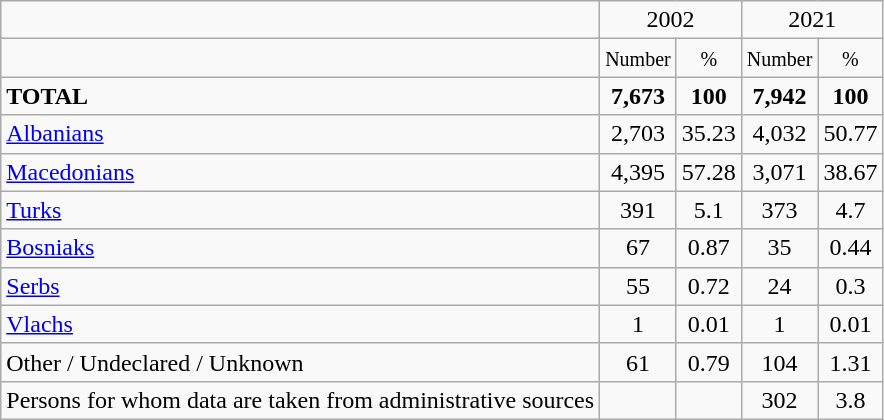<table class="wikitable">
<tr>
<td></td>
<td colspan="2" align="center">2002</td>
<td colspan="2" align="center">2021</td>
</tr>
<tr>
<td></td>
<td align="center"><small>Number</small></td>
<td align="center"><small>%</small></td>
<td align="center"><small>Number</small></td>
<td align="center"><small>%</small></td>
</tr>
<tr>
<td><strong>TOTAL</strong></td>
<td align="center"><strong>7,673</strong></td>
<td align="center"><strong>100</strong></td>
<td align="center"><strong>7,942</strong></td>
<td align="center"><strong>100</strong></td>
</tr>
<tr>
<td><a href='#'>Albanians</a></td>
<td align="center">2,703</td>
<td align="center">35.23</td>
<td align="center">4,032</td>
<td align="center">50.77</td>
</tr>
<tr>
<td><a href='#'>Macedonians</a></td>
<td align="center">4,395</td>
<td align="center">57.28</td>
<td align="center">3,071</td>
<td align="center">38.67</td>
</tr>
<tr>
<td><a href='#'>Turks</a></td>
<td align="center">391</td>
<td align="center">5.1</td>
<td align="center">373</td>
<td align="center">4.7</td>
</tr>
<tr>
<td><a href='#'>Bosniaks</a></td>
<td align="center">67</td>
<td align="center">0.87</td>
<td align="center">35</td>
<td align="center">0.44</td>
</tr>
<tr>
<td><a href='#'>Serbs</a></td>
<td align="center">55</td>
<td align="center">0.72</td>
<td align="center">24</td>
<td align="center">0.3</td>
</tr>
<tr>
<td><a href='#'>Vlachs</a></td>
<td align="center">1</td>
<td align="center">0.01</td>
<td align="center">1</td>
<td align="center">0.01</td>
</tr>
<tr>
<td>Other / Undeclared / Unknown</td>
<td align="center">61</td>
<td align="center">0.79</td>
<td align="center">104</td>
<td align="center">1.31</td>
</tr>
<tr>
<td>Persons for whom data are taken from administrative sources</td>
<td align="center"></td>
<td align="center"></td>
<td align="center">302</td>
<td align="center">3.8</td>
</tr>
</table>
